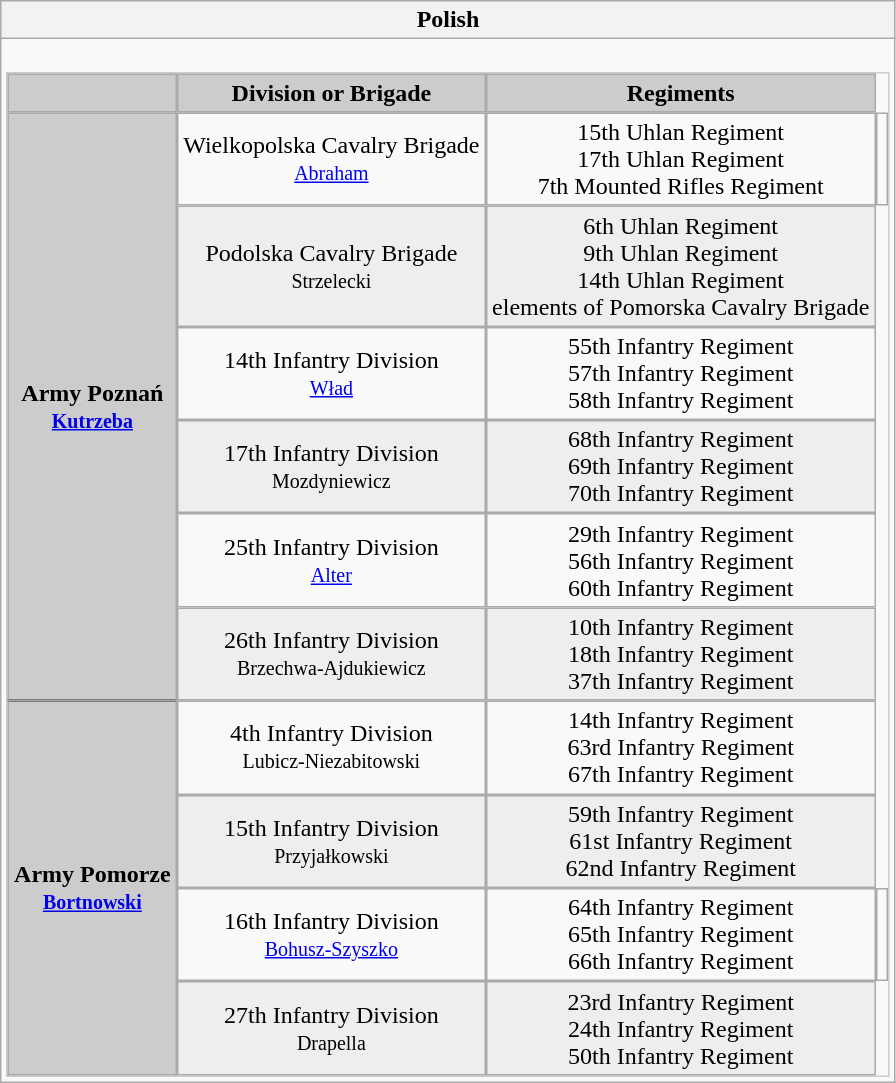<table class="wikitable mw-collapsible mw-collapsed">
<tr>
<th>Polish</th>
</tr>
<tr>
<td><br><table border="0" cellspacing="0" cellpadding="2" style="text-align:center;border:1px solid #ccc;">
<tr>
<th ROWSPAN=1 style="background:#ccc;"></th>
<td style="background:#ccc;"><strong>Division or Brigade</strong></td>
<td style="background:#ccc;"><strong>Regiments</strong></td>
</tr>
<tr>
<th ROWSPAN=6 style="background:#ccc; border-bottom:1px solid gray;">Army Poznań <br><small><a href='#'>Kutrzeba</a></small></th>
<td>Wielkopolska Cavalry Brigade <br><small><a href='#'>Abraham</a></small></td>
<td>15th Uhlan Regiment <br> 17th Uhlan Regiment <br> 7th Mounted Rifles Regiment</td>
<td></td>
</tr>
<tr style="background:#eee;">
<td>Podolska Cavalry Brigade<br><small>Strzelecki</small></td>
<td>6th Uhlan Regiment <br> 9th Uhlan Regiment <br> 14th Uhlan Regiment <br> elements of Pomorska Cavalry Brigade</td>
</tr>
<tr>
<td>14th Infantry Division<br><small><a href='#'>Wład</a></small></td>
<td>55th Infantry Regiment <br> 57th Infantry Regiment <br> 58th Infantry Regiment</td>
</tr>
<tr style="background:#eee;">
<td>17th Infantry Division<br><small>Mozdyniewicz</small></td>
<td>68th Infantry Regiment <br> 69th Infantry Regiment <br> 70th Infantry Regiment</td>
</tr>
<tr>
<td>25th Infantry Division<br><small><a href='#'>Alter</a></small></td>
<td>29th Infantry Regiment <br> 56th Infantry Regiment <br> 60th Infantry Regiment</td>
</tr>
<tr style="background:#eee;">
<td>26th Infantry Division<br><small>Brzechwa-Ajdukiewicz</small></td>
<td>10th Infantry Regiment <br> 18th Infantry Regiment <br> 37th Infantry Regiment</td>
</tr>
<tr>
<th ROWSPAN=4 style="background:#ccc; border-top:1px solid gray;">Army Pomorze <br><small><a href='#'>Bortnowski</a></small></th>
<td>4th Infantry Division<br><small>Lubicz-Niezabitowski</small></td>
<td>14th Infantry Regiment <br> 63rd Infantry Regiment <br> 67th Infantry Regiment</td>
</tr>
<tr style="background:#eee;">
<td>15th Infantry Division<br><small>Przyjałkowski</small></td>
<td>59th Infantry Regiment <br> 61st Infantry Regiment <br> 62nd Infantry Regiment</td>
</tr>
<tr>
<td>16th Infantry Division <br><small><a href='#'>Bohusz-Szyszko</a></small></td>
<td>64th Infantry Regiment <br> 65th Infantry Regiment <br> 66th Infantry Regiment</td>
<td></td>
</tr>
<tr style="background:#eee;">
<td>27th Infantry Division <br><small>Drapella</small></td>
<td>23rd Infantry Regiment <br> 24th Infantry Regiment <br> 50th Infantry Regiment</td>
</tr>
<tr>
</tr>
</table>
</td>
</tr>
</table>
